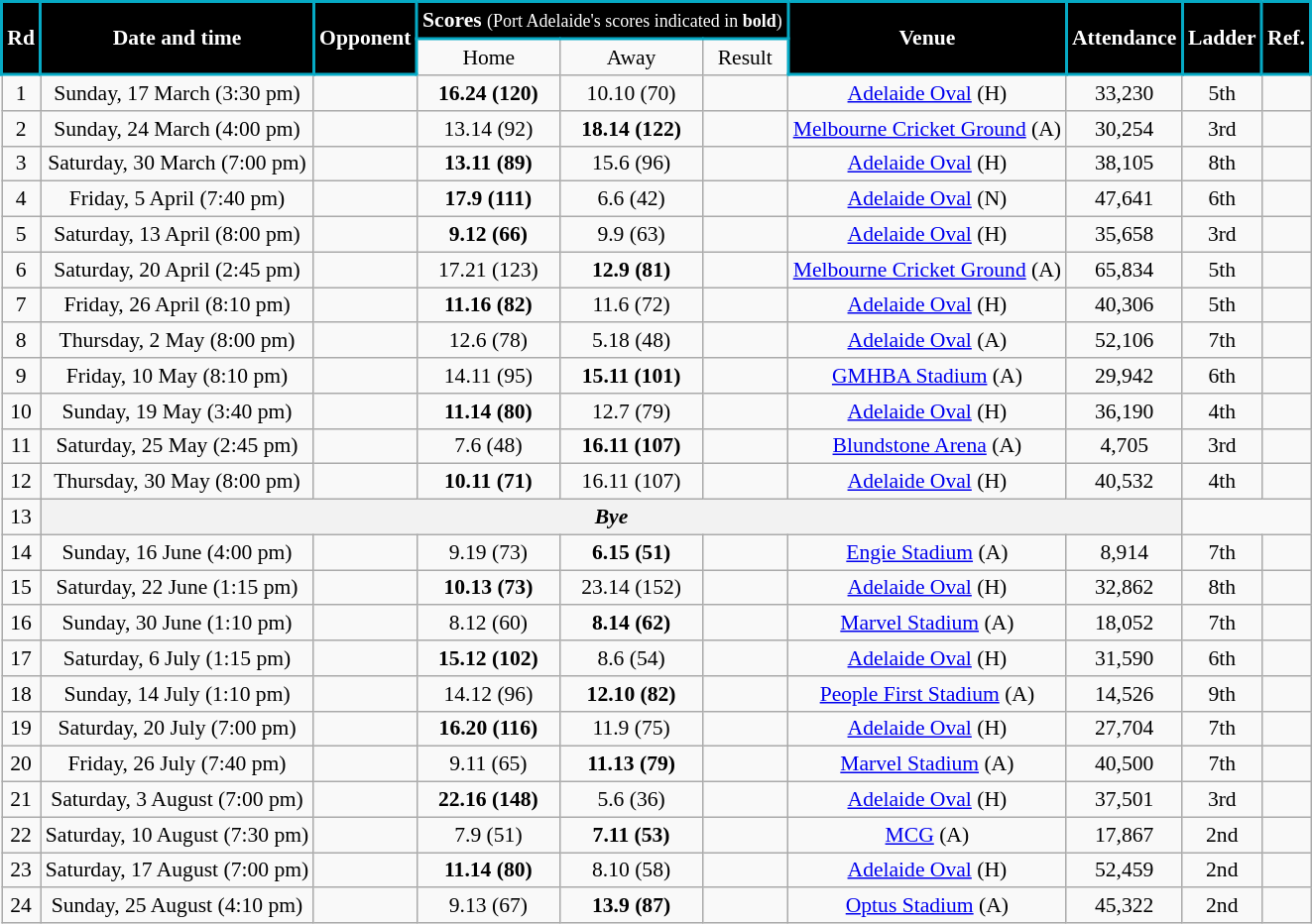<table class="wikitable" style="font-size:90%; text-align:center;">
<tr>
<td style="background:black; color:white; border: solid #06AAC5 2px" rowspan=2><strong>Rd</strong></td>
<td style="background:black; color:white; border: solid #06AAC5 2px" rowspan=2><strong>Date and time</strong></td>
<td style="background:black; color:white; border: solid #06AAC5 2px" rowspan=2><strong>Opponent</strong></td>
<td style="background:black; color:white; border: solid #06AAC5 2px" colspan=3><strong>Scores</strong> <small>(Port Adelaide's scores indicated in <strong>bold</strong>)</small></td>
<td style="background:black; color:white; border: solid #06AAC5 2px" rowspan=2><strong>Venue</strong></td>
<td style="background:black; color:white; border: solid #06AAC5 2px" rowspan=2><strong>Attendance</strong></td>
<td style="background:black; color:white; border: solid #06AAC5 2px" rowspan=2><strong>Ladder</strong></td>
<td style="background:black; color:white; border: solid #06AAC5 2px" rowspan=2><strong>Ref.</strong></td>
</tr>
<tr>
<td>Home</td>
<td>Away</td>
<td>Result</td>
</tr>
<tr>
<td>1</td>
<td>Sunday, 17 March (3:30 pm)</td>
<td></td>
<td><strong>16.24 (120)</strong></td>
<td>10.10 (70)</td>
<td></td>
<td><a href='#'>Adelaide Oval</a> (H)</td>
<td>33,230</td>
<td>5th</td>
<td></td>
</tr>
<tr>
<td>2</td>
<td>Sunday, 24 March (4:00 pm)</td>
<td></td>
<td>13.14 (92)</td>
<td><strong>18.14 (122)</strong></td>
<td></td>
<td><a href='#'>Melbourne Cricket Ground</a> (A)</td>
<td>30,254</td>
<td>3rd</td>
<td></td>
</tr>
<tr>
<td>3</td>
<td>Saturday, 30 March (7:00 pm)</td>
<td></td>
<td><strong>13.11 (89)</strong></td>
<td>15.6 (96)</td>
<td></td>
<td><a href='#'>Adelaide Oval</a> (H)</td>
<td>38,105</td>
<td>8th</td>
<td></td>
</tr>
<tr>
<td>4</td>
<td>Friday, 5 April (7:40 pm)</td>
<td></td>
<td><strong>17.9 (111)</strong></td>
<td>6.6 (42)</td>
<td></td>
<td><a href='#'>Adelaide Oval</a> (N)</td>
<td>47,641</td>
<td>6th</td>
<td></td>
</tr>
<tr>
<td>5</td>
<td>Saturday, 13 April (8:00 pm)</td>
<td></td>
<td><strong>9.12 (66)</strong></td>
<td>9.9 (63)</td>
<td></td>
<td><a href='#'>Adelaide Oval</a> (H)</td>
<td>35,658</td>
<td>3rd</td>
<td></td>
</tr>
<tr>
<td>6</td>
<td>Saturday, 20 April (2:45 pm)</td>
<td></td>
<td>17.21 (123)</td>
<td><strong>12.9 (81)</strong></td>
<td></td>
<td><a href='#'>Melbourne Cricket Ground</a> (A)</td>
<td>65,834</td>
<td>5th</td>
<td></td>
</tr>
<tr>
<td>7</td>
<td>Friday, 26 April (8:10 pm)</td>
<td></td>
<td><strong>11.16 (82)</strong></td>
<td>11.6 (72)</td>
<td></td>
<td><a href='#'>Adelaide Oval</a> (H)</td>
<td>40,306</td>
<td>5th</td>
<td></td>
</tr>
<tr>
<td>8</td>
<td>Thursday, 2 May (8:00 pm)</td>
<td></td>
<td>12.6 (78)</td>
<td>5.18 (48)</td>
<td></td>
<td><a href='#'>Adelaide Oval</a> (A)</td>
<td>52,106</td>
<td>7th</td>
<td></td>
</tr>
<tr>
<td>9</td>
<td>Friday, 10 May (8:10 pm)</td>
<td></td>
<td>14.11 (95)</td>
<td><strong>15.11 (101)</strong></td>
<td></td>
<td><a href='#'>GMHBA Stadium</a> (A)</td>
<td>29,942</td>
<td>6th</td>
<td></td>
</tr>
<tr>
<td>10</td>
<td>Sunday, 19 May (3:40 pm)</td>
<td></td>
<td><strong>11.14 (80)</strong></td>
<td>12.7 (79)</td>
<td></td>
<td><a href='#'>Adelaide Oval</a> (H)</td>
<td>36,190</td>
<td>4th</td>
<td></td>
</tr>
<tr>
<td>11</td>
<td>Saturday, 25 May (2:45 pm)</td>
<td></td>
<td>7.6 (48)</td>
<td><strong>16.11 (107)</strong></td>
<td></td>
<td><a href='#'>Blundstone Arena</a> (A)</td>
<td>4,705</td>
<td>3rd</td>
<td></td>
</tr>
<tr>
<td>12</td>
<td>Thursday, 30 May (8:00 pm)</td>
<td></td>
<td><strong>10.11 (71)</strong></td>
<td>16.11 (107)</td>
<td></td>
<td><a href='#'>Adelaide Oval</a> (H)</td>
<td>40,532</td>
<td>4th</td>
<td></td>
</tr>
<tr>
<td>13</td>
<th colspan="7"><span><em>Bye</em></span></th>
</tr>
<tr>
<td>14</td>
<td>Sunday, 16 June (4:00 pm)</td>
<td></td>
<td>9.19 (73)</td>
<td><strong>6.15 (51)</strong></td>
<td></td>
<td><a href='#'>Engie Stadium</a> (A)</td>
<td>8,914</td>
<td>7th</td>
<td></td>
</tr>
<tr>
<td>15</td>
<td>Saturday, 22 June (1:15 pm)</td>
<td></td>
<td><strong>10.13 (73)</strong></td>
<td>23.14 (152)</td>
<td></td>
<td><a href='#'>Adelaide Oval</a> (H)</td>
<td>32,862</td>
<td>8th</td>
<td></td>
</tr>
<tr>
<td>16</td>
<td>Sunday, 30 June (1:10 pm)</td>
<td></td>
<td>8.12 (60)</td>
<td><strong>8.14 (62)</strong></td>
<td></td>
<td><a href='#'>Marvel Stadium</a> (A)</td>
<td>18,052</td>
<td>7th</td>
<td></td>
</tr>
<tr>
<td>17</td>
<td>Saturday, 6 July (1:15 pm)</td>
<td></td>
<td><strong>15.12 (102)</strong></td>
<td>8.6 (54)</td>
<td></td>
<td><a href='#'>Adelaide Oval</a> (H)</td>
<td>31,590</td>
<td>6th</td>
<td></td>
</tr>
<tr>
<td>18</td>
<td>Sunday, 14 July (1:10 pm)</td>
<td></td>
<td>14.12 (96)</td>
<td><strong>12.10 (82)</strong></td>
<td></td>
<td><a href='#'>People First Stadium</a> (A)</td>
<td>14,526</td>
<td>9th</td>
<td></td>
</tr>
<tr>
<td>19</td>
<td>Saturday, 20 July (7:00 pm)</td>
<td></td>
<td><strong>16.20 (116)</strong></td>
<td>11.9 (75)</td>
<td></td>
<td><a href='#'>Adelaide Oval</a> (H)</td>
<td>27,704</td>
<td>7th</td>
<td></td>
</tr>
<tr>
<td>20</td>
<td>Friday, 26 July (7:40 pm)</td>
<td></td>
<td>9.11 (65)</td>
<td><strong>11.13 (79)</strong></td>
<td></td>
<td><a href='#'>Marvel Stadium</a> (A)</td>
<td>40,500</td>
<td>7th</td>
<td></td>
</tr>
<tr>
<td>21</td>
<td>Saturday, 3 August (7:00 pm)</td>
<td></td>
<td><strong>22.16 (148)</strong></td>
<td>5.6 (36)</td>
<td></td>
<td><a href='#'>Adelaide Oval</a> (H)</td>
<td>37,501</td>
<td>3rd</td>
<td></td>
</tr>
<tr>
<td>22</td>
<td>Saturday, 10 August (7:30 pm)</td>
<td></td>
<td>7.9 (51)</td>
<td><strong>7.11 (53)</strong></td>
<td></td>
<td><a href='#'>MCG</a> (A)</td>
<td>17,867</td>
<td>2nd</td>
<td></td>
</tr>
<tr>
<td>23</td>
<td>Saturday, 17 August (7:00 pm)</td>
<td></td>
<td><strong>11.14 (80)</strong></td>
<td>8.10 (58)</td>
<td></td>
<td><a href='#'>Adelaide Oval</a> (H)</td>
<td>52,459</td>
<td>2nd</td>
<td></td>
</tr>
<tr>
<td>24</td>
<td>Sunday, 25 August (4:10 pm)</td>
<td></td>
<td>9.13 (67)</td>
<td><strong>13.9 (87)</strong></td>
<td></td>
<td><a href='#'>Optus Stadium</a> (A)</td>
<td>45,322</td>
<td>2nd</td>
<td></td>
</tr>
</table>
